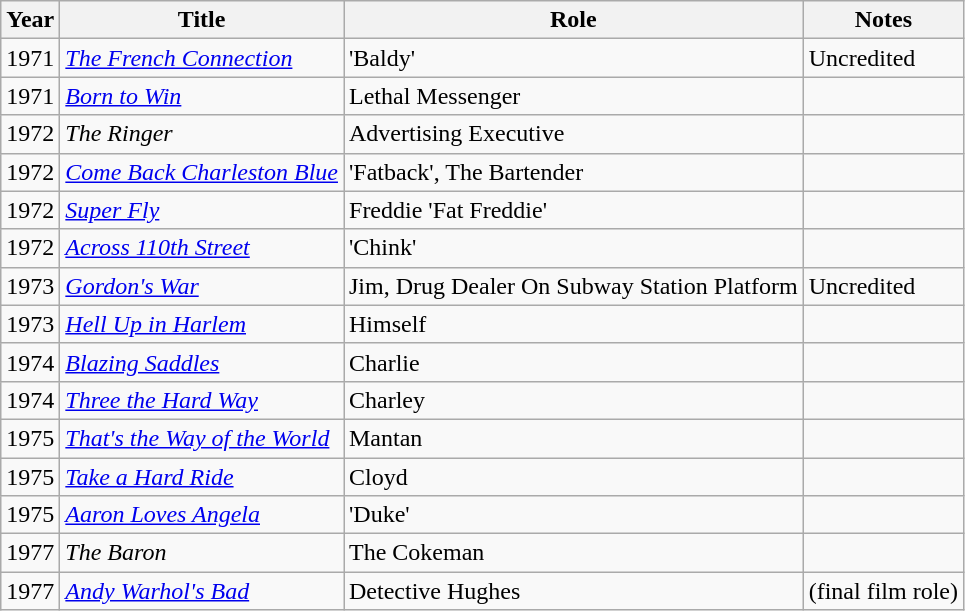<table class="wikitable">
<tr>
<th>Year</th>
<th>Title</th>
<th>Role</th>
<th>Notes</th>
</tr>
<tr>
<td>1971</td>
<td><em><a href='#'>The French Connection</a></em></td>
<td>'Baldy'</td>
<td>Uncredited</td>
</tr>
<tr>
<td>1971</td>
<td><em><a href='#'>Born to Win</a></em></td>
<td>Lethal Messenger</td>
<td></td>
</tr>
<tr>
<td>1972</td>
<td><em>The Ringer </em></td>
<td>Advertising Executive</td>
<td></td>
</tr>
<tr>
<td>1972</td>
<td><em><a href='#'>Come Back Charleston Blue</a></em></td>
<td>'Fatback', The Bartender</td>
<td></td>
</tr>
<tr>
<td>1972</td>
<td><em><a href='#'>Super Fly</a></em></td>
<td>Freddie 'Fat Freddie'</td>
<td></td>
</tr>
<tr>
<td>1972</td>
<td><em><a href='#'>Across 110th Street</a></em></td>
<td>'Chink'</td>
<td></td>
</tr>
<tr>
<td>1973</td>
<td><em><a href='#'>Gordon's War</a></em></td>
<td>Jim, Drug Dealer On Subway Station Platform</td>
<td>Uncredited</td>
</tr>
<tr>
<td>1973</td>
<td><em><a href='#'>Hell Up in Harlem</a></em></td>
<td>Himself</td>
<td></td>
</tr>
<tr>
<td>1974</td>
<td><em><a href='#'>Blazing Saddles</a></em></td>
<td>Charlie</td>
<td></td>
</tr>
<tr>
<td>1974</td>
<td><em><a href='#'>Three the Hard Way</a></em></td>
<td>Charley</td>
<td></td>
</tr>
<tr>
<td>1975</td>
<td><em><a href='#'>That's the Way of the World</a></em></td>
<td>Mantan</td>
<td></td>
</tr>
<tr>
<td>1975</td>
<td><em><a href='#'>Take a Hard Ride</a></em></td>
<td>Cloyd</td>
<td></td>
</tr>
<tr>
<td>1975</td>
<td><em><a href='#'>Aaron Loves Angela</a></em></td>
<td>'Duke'</td>
<td></td>
</tr>
<tr>
<td>1977</td>
<td><em>The Baron</em></td>
<td>The Cokeman</td>
<td></td>
</tr>
<tr>
<td>1977</td>
<td><em><a href='#'>Andy Warhol's Bad</a></em></td>
<td>Detective Hughes</td>
<td>(final film role)</td>
</tr>
</table>
